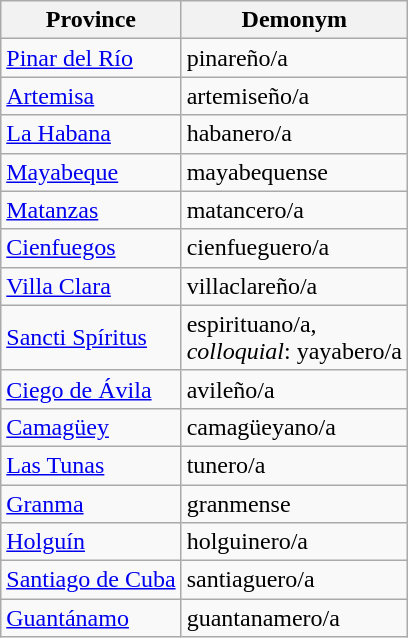<table class="wikitable">
<tr>
<th>Province</th>
<th>Demonym</th>
</tr>
<tr>
<td><a href='#'>Pinar del Río</a></td>
<td>pinareño/a</td>
</tr>
<tr>
<td><a href='#'>Artemisa</a></td>
<td>artemiseño/a</td>
</tr>
<tr>
<td><a href='#'>La Habana</a></td>
<td>habanero/a</td>
</tr>
<tr>
<td><a href='#'>Mayabeque</a></td>
<td>mayabequense</td>
</tr>
<tr>
<td><a href='#'>Matanzas</a></td>
<td>matancero/a</td>
</tr>
<tr>
<td><a href='#'>Cienfuegos</a></td>
<td>cienfueguero/a</td>
</tr>
<tr>
<td><a href='#'>Villa Clara</a></td>
<td>villaclareño/a</td>
</tr>
<tr>
<td><a href='#'>Sancti Spíritus</a></td>
<td>espirituano/a,<br><em>colloquial</em>: yayabero/a</td>
</tr>
<tr>
<td><a href='#'>Ciego de Ávila</a></td>
<td>avileño/a</td>
</tr>
<tr>
<td><a href='#'>Camagüey</a></td>
<td>camagüeyano/a</td>
</tr>
<tr>
<td><a href='#'>Las Tunas</a></td>
<td>tunero/a</td>
</tr>
<tr>
<td><a href='#'>Granma</a></td>
<td>granmense</td>
</tr>
<tr>
<td><a href='#'>Holguín</a></td>
<td>holguinero/a</td>
</tr>
<tr>
<td><a href='#'>Santiago de Cuba</a></td>
<td>santiaguero/a</td>
</tr>
<tr>
<td><a href='#'>Guantánamo</a></td>
<td>guantanamero/a</td>
</tr>
</table>
